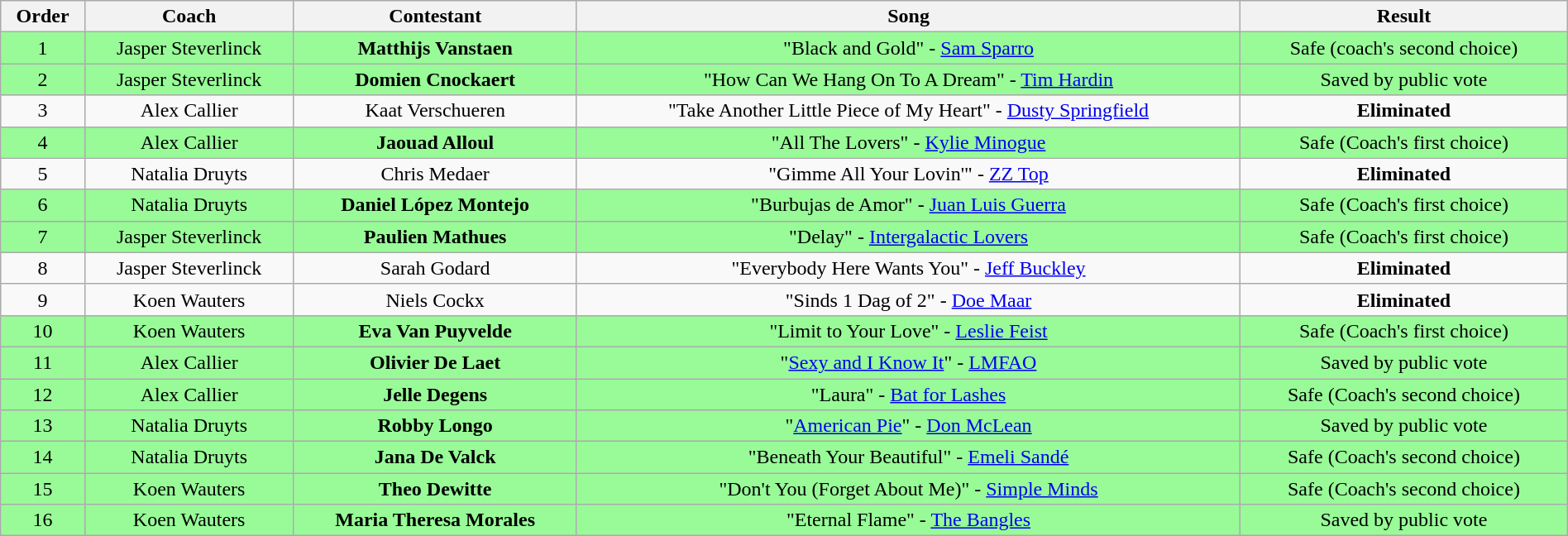<table class="wikitable sortable" style="text-align: center; width: 100%;">
<tr>
<th>Order</th>
<th>Coach</th>
<th>Contestant</th>
<th>Song</th>
<th>Result</th>
</tr>
<tr bgcolor=palegreen>
<td>1</td>
<td>Jasper Steverlinck</td>
<td><strong>Matthijs Vanstaen</strong></td>
<td>"Black and Gold" - <a href='#'>Sam Sparro</a></td>
<td>Safe (coach's second choice)</td>
</tr>
<tr bgcolor=palegreen>
<td>2</td>
<td>Jasper Steverlinck</td>
<td><strong>Domien Cnockaert</strong></td>
<td>"How Can We Hang On To A Dream" - <a href='#'>Tim Hardin</a></td>
<td>Saved by public vote</td>
</tr>
<tr>
<td>3</td>
<td>Alex Callier</td>
<td>Kaat Verschueren</td>
<td>"Take Another Little Piece of My Heart" - <a href='#'>Dusty Springfield</a></td>
<td><strong>Eliminated</strong></td>
</tr>
<tr bgcolor=palegreen>
<td>4</td>
<td>Alex Callier</td>
<td><strong>Jaouad Alloul</strong></td>
<td>"All The Lovers" - <a href='#'>Kylie Minogue</a></td>
<td>Safe (Coach's first choice)</td>
</tr>
<tr>
<td>5</td>
<td>Natalia Druyts</td>
<td>Chris Medaer</td>
<td>"Gimme All Your Lovin'" - <a href='#'>ZZ Top</a></td>
<td><strong>Eliminated</strong></td>
</tr>
<tr bgcolor=palegreen>
<td>6</td>
<td>Natalia Druyts</td>
<td><strong>Daniel López Montejo</strong></td>
<td>"Burbujas de Amor" - <a href='#'>Juan Luis Guerra</a></td>
<td>Safe (Coach's first choice)</td>
</tr>
<tr bgcolor=palegreen>
<td>7</td>
<td>Jasper Steverlinck</td>
<td><strong>Paulien Mathues</strong></td>
<td>"Delay" - <a href='#'>Intergalactic Lovers</a></td>
<td>Safe (Coach's first choice)</td>
</tr>
<tr>
<td>8</td>
<td>Jasper Steverlinck</td>
<td>Sarah Godard</td>
<td>"Everybody Here Wants You" - <a href='#'>Jeff Buckley</a></td>
<td><strong>Eliminated</strong></td>
</tr>
<tr>
<td>9</td>
<td>Koen Wauters</td>
<td>Niels Cockx</td>
<td>"Sinds 1 Dag of 2" - <a href='#'>Doe Maar</a></td>
<td><strong>Eliminated</strong></td>
</tr>
<tr bgcolor=palegreen>
<td>10</td>
<td>Koen Wauters</td>
<td><strong>Eva Van Puyvelde</strong></td>
<td>"Limit to Your Love" - <a href='#'>Leslie Feist</a></td>
<td>Safe (Coach's first choice)</td>
</tr>
<tr bgcolor=palegreen>
<td>11</td>
<td>Alex Callier</td>
<td><strong>Olivier De Laet</strong></td>
<td>"<a href='#'>Sexy and I Know It</a>" - <a href='#'>LMFAO</a></td>
<td>Saved by public vote</td>
</tr>
<tr bgcolor=palegreen>
<td>12</td>
<td>Alex Callier</td>
<td><strong>Jelle Degens</strong></td>
<td>"Laura" - <a href='#'>Bat for Lashes</a></td>
<td>Safe (Coach's second choice)</td>
</tr>
<tr bgcolor=palegreen>
<td>13</td>
<td>Natalia Druyts</td>
<td><strong>Robby Longo</strong></td>
<td>"<a href='#'>American Pie</a>" - <a href='#'>Don McLean</a></td>
<td>Saved by public vote</td>
</tr>
<tr bgcolor=palegreen>
<td>14</td>
<td>Natalia Druyts</td>
<td><strong>Jana De Valck</strong></td>
<td>"Beneath Your Beautiful" - <a href='#'>Emeli Sandé</a></td>
<td>Safe (Coach's second choice)</td>
</tr>
<tr bgcolor=palegreen>
<td>15</td>
<td>Koen Wauters</td>
<td><strong>Theo Dewitte</strong></td>
<td>"Don't You (Forget About Me)" - <a href='#'>Simple Minds</a></td>
<td>Safe (Coach's second choice)</td>
</tr>
<tr bgcolor=palegreen>
<td>16</td>
<td>Koen Wauters</td>
<td><strong>Maria Theresa Morales</strong></td>
<td>"Eternal Flame" - <a href='#'>The Bangles</a></td>
<td>Saved by public vote</td>
</tr>
</table>
